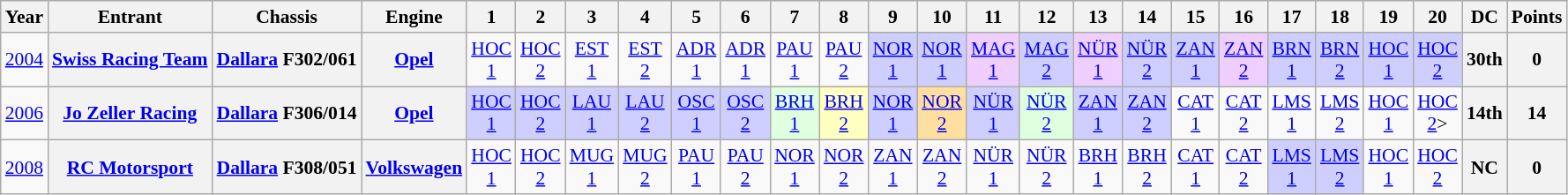<table class="wikitable" style="text-align:center; font-size:90%">
<tr>
<th>Year</th>
<th>Entrant</th>
<th>Chassis</th>
<th>Engine</th>
<th>1</th>
<th>2</th>
<th>3</th>
<th>4</th>
<th>5</th>
<th>6</th>
<th>7</th>
<th>8</th>
<th>9</th>
<th>10</th>
<th>11</th>
<th>12</th>
<th>13</th>
<th>14</th>
<th>15</th>
<th>16</th>
<th>17</th>
<th>18</th>
<th>19</th>
<th>20</th>
<th>DC</th>
<th>Points</th>
</tr>
<tr>
<td><a href='#'>2004</a></td>
<th><a href='#'>Swiss Racing Team</a></th>
<th><a href='#'>Dallara</a> F302/061</th>
<th><a href='#'>Opel</a></th>
<td><a href='#'>HOC<br>1</a></td>
<td><a href='#'>HOC<br>2</a></td>
<td><a href='#'>EST<br>1</a></td>
<td><a href='#'>EST<br>2</a></td>
<td><a href='#'>ADR<br>1</a></td>
<td><a href='#'>ADR<br>1</a></td>
<td><a href='#'>PAU<br>1</a></td>
<td><a href='#'>PAU<br>2</a></td>
<td style="background:#CFCFFF;"><a href='#'>NOR<br>1</a><br></td>
<td style="background:#CFCFFF;"><a href='#'>NOR<br>1</a><br></td>
<td style="background:#EFCFFF;"><a href='#'>MAG<br>1</a><br></td>
<td style="background:#CFCFFF;"><a href='#'>MAG<br>2</a><br></td>
<td style="background:#EFCFFF;"><a href='#'>NÜR<br>1</a><br></td>
<td style="background:#CFCFFF;"><a href='#'>NÜR<br>2</a><br></td>
<td style="background:#CFCFFF;"><a href='#'>ZAN<br>1</a><br></td>
<td style="background:#EFCFFF;"><a href='#'>ZAN<br>2</a><br></td>
<td style="background:#CFCFFF;"><a href='#'>BRN<br>1</a><br></td>
<td style="background:#CFCFFF;"><a href='#'>BRN<br>2</a><br></td>
<td style="background:#CFCFFF;"><a href='#'>HOC<br>1</a><br></td>
<td style="background:#CFCFFF;"><a href='#'>HOC<br>2</a><br></td>
<th>30th</th>
<th>0</th>
</tr>
<tr>
<td><a href='#'>2006</a></td>
<th><a href='#'>Jo Zeller Racing</a></th>
<th><a href='#'>Dallara</a> F306/014</th>
<th><a href='#'>Opel</a></th>
<td style="background:#CFCFFF;"><a href='#'>HOC<br>1</a><br></td>
<td style="background:#CFCFFF;"><a href='#'>HOC<br>2</a><br></td>
<td style="background:#CFCFFF;"><a href='#'>LAU<br>1</a><br></td>
<td style="background:#CFCFFF;"><a href='#'>LAU<br>2</a><br></td>
<td style="background:#CFCFFF;"><a href='#'>OSC<br>1</a><br></td>
<td style="background:#CFCFFF;"><a href='#'>OSC<br>2</a><br></td>
<td style="background:#DFFFDF;"><a href='#'>BRH<br>1</a><br></td>
<td style="background:#FFFFBF;"><a href='#'>BRH<br>2</a><br></td>
<td style="background:#CFCFFF;"><a href='#'>NOR<br>1</a><br></td>
<td style="background:#FFDF9F;"><a href='#'>NOR<br>2</a><br></td>
<td style="background:#CFCFFF;"><a href='#'>NÜR<br>1</a><br></td>
<td style="background:#DFFFDF;"><a href='#'>NÜR<br>2</a><br></td>
<td style="background:#CFCFFF;"><a href='#'>ZAN<br>1</a><br></td>
<td style="background:#CFCFFF;"><a href='#'>ZAN<br>2</a><br></td>
<td><a href='#'>CAT<br>1</a></td>
<td><a href='#'>CAT<br>2</a></td>
<td><a href='#'>LMS<br>1</a></td>
<td><a href='#'>LMS<br>2</a></td>
<td><a href='#'>HOC<br>1</a><br></td>
<td><a href='#'>HOC<br>2</a>><br></td>
<th>14th</th>
<th>14</th>
</tr>
<tr>
<td><a href='#'>2008</a></td>
<th><a href='#'>RC Motorsport</a></th>
<th><a href='#'>Dallara</a> F308/051</th>
<th><a href='#'>Volkswagen</a></th>
<td><a href='#'>HOC<br>1</a></td>
<td><a href='#'>HOC<br>2</a></td>
<td><a href='#'>MUG<br>1</a></td>
<td><a href='#'>MUG<br>2</a></td>
<td><a href='#'>PAU<br>1</a></td>
<td><a href='#'>PAU<br>2</a></td>
<td><a href='#'>NOR<br>1</a></td>
<td><a href='#'>NOR<br>2</a></td>
<td><a href='#'>ZAN<br>1</a></td>
<td><a href='#'>ZAN<br>2</a></td>
<td><a href='#'>NÜR<br>1</a></td>
<td><a href='#'>NÜR<br>2</a></td>
<td><a href='#'>BRH<br>1</a></td>
<td><a href='#'>BRH<br>2</a></td>
<td><a href='#'>CAT<br>1</a></td>
<td><a href='#'>CAT<br>2</a></td>
<td style="background-color:#CFCFFF"><a href='#'>LMS<br>1</a><br></td>
<td style="background-color:#CFCFFF"><a href='#'>LMS<br>2</a><br></td>
<td><a href='#'>HOC<br>1</a></td>
<td><a href='#'>HOC<br>2</a></td>
<th>NC</th>
<th>0</th>
</tr>
</table>
